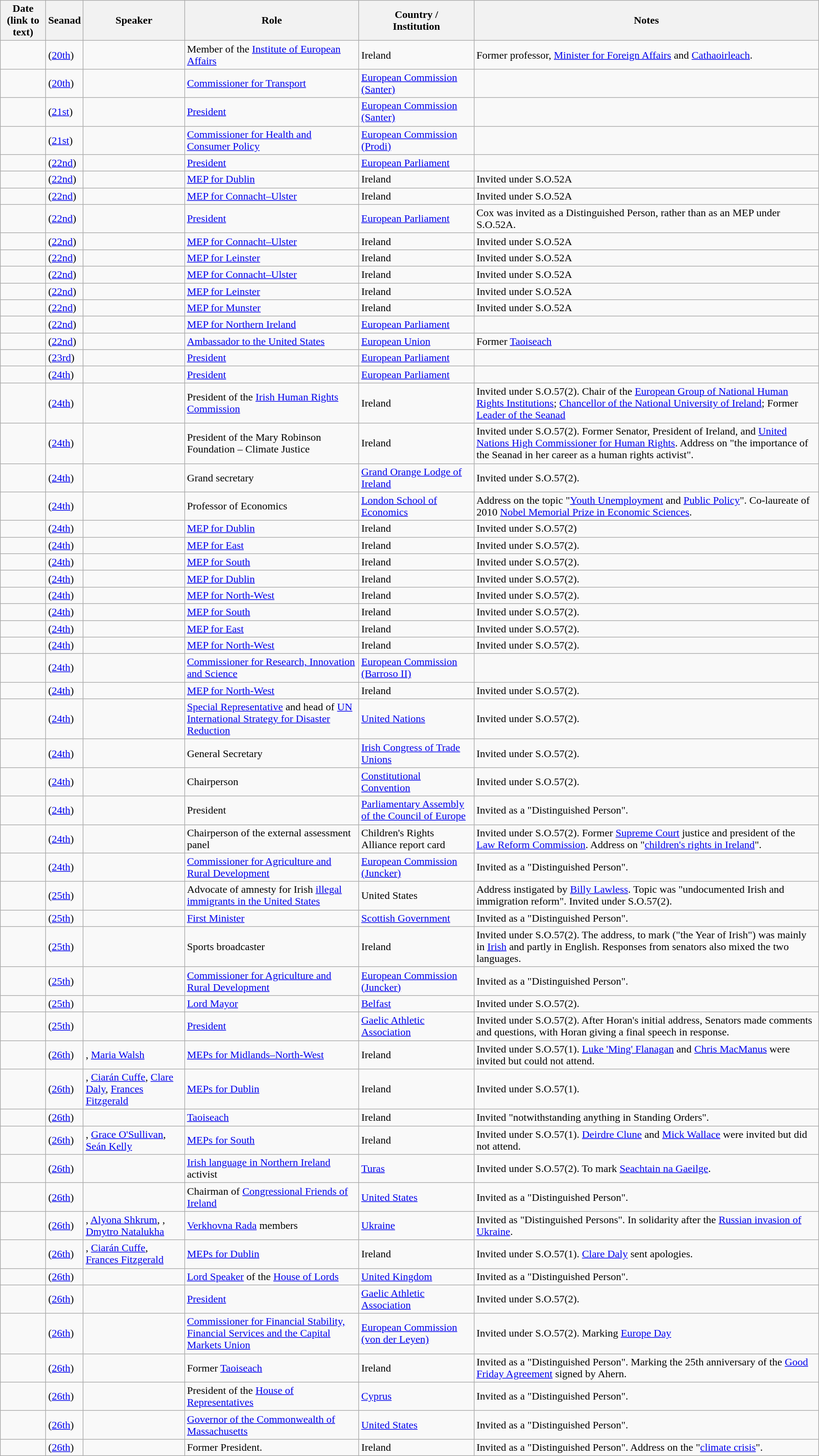<table class="wikitable sortable">
<tr>
<th>Date (link to text)</th>
<th>Seanad</th>
<th>Speaker</th>
<th>Role</th>
<th>Country /<br>Institution</th>
<th>Notes</th>
</tr>
<tr>
<td> </td>
<td>(<a href='#'>20th</a>)</td>
<td></td>
<td>Member of the <a href='#'>Institute of European Affairs</a></td>
<td>Ireland</td>
<td>Former professor, <a href='#'>Minister for Foreign Affairs</a> and <a href='#'>Cathaoirleach</a>.</td>
</tr>
<tr>
<td> </td>
<td>(<a href='#'>20th</a>)</td>
<td></td>
<td><a href='#'>Commissioner for Transport</a></td>
<td><a href='#'>European Commission (Santer)</a></td>
<td></td>
</tr>
<tr>
<td> </td>
<td>(<a href='#'>21st</a>)</td>
<td></td>
<td><a href='#'>President</a></td>
<td><a href='#'>European Commission (Santer)</a></td>
<td></td>
</tr>
<tr>
<td> </td>
<td>(<a href='#'>21st</a>)</td>
<td></td>
<td><a href='#'>Commissioner for Health and Consumer Policy</a></td>
<td><a href='#'>European Commission (Prodi)</a></td>
<td></td>
</tr>
<tr>
<td> </td>
<td>(<a href='#'>22nd</a>)</td>
<td></td>
<td><a href='#'>President</a></td>
<td><a href='#'>European Parliament</a></td>
<td></td>
</tr>
<tr>
<td> </td>
<td>(<a href='#'>22nd</a>)</td>
<td></td>
<td><a href='#'>MEP for Dublin</a></td>
<td>Ireland</td>
<td>Invited under S.O.52A</td>
</tr>
<tr>
<td> </td>
<td>(<a href='#'>22nd</a>)</td>
<td></td>
<td><a href='#'>MEP for Connacht–Ulster</a></td>
<td>Ireland</td>
<td>Invited under S.O.52A</td>
</tr>
<tr>
<td> </td>
<td>(<a href='#'>22nd</a>)</td>
<td></td>
<td><a href='#'>President</a></td>
<td><a href='#'>European Parliament</a></td>
<td>Cox was invited as a Distinguished Person, rather than as an MEP under S.O.52A.</td>
</tr>
<tr>
<td> </td>
<td>(<a href='#'>22nd</a>)</td>
<td></td>
<td><a href='#'>MEP for Connacht–Ulster</a></td>
<td>Ireland</td>
<td>Invited under S.O.52A</td>
</tr>
<tr>
<td> </td>
<td>(<a href='#'>22nd</a>)</td>
<td></td>
<td><a href='#'>MEP for Leinster</a></td>
<td>Ireland</td>
<td>Invited under S.O.52A</td>
</tr>
<tr>
<td> </td>
<td>(<a href='#'>22nd</a>)</td>
<td></td>
<td><a href='#'>MEP for Connacht–Ulster</a></td>
<td>Ireland</td>
<td>Invited under S.O.52A</td>
</tr>
<tr>
<td> </td>
<td>(<a href='#'>22nd</a>)</td>
<td></td>
<td><a href='#'>MEP for Leinster</a></td>
<td>Ireland</td>
<td>Invited under S.O.52A</td>
</tr>
<tr>
<td> </td>
<td>(<a href='#'>22nd</a>)</td>
<td></td>
<td><a href='#'>MEP for Munster</a></td>
<td>Ireland</td>
<td>Invited under S.O.52A</td>
</tr>
<tr>
<td> </td>
<td>(<a href='#'>22nd</a>)</td>
<td></td>
<td><a href='#'>MEP for Northern Ireland</a></td>
<td><a href='#'>European Parliament</a></td>
<td></td>
</tr>
<tr>
<td> </td>
<td>(<a href='#'>22nd</a>)</td>
<td></td>
<td><a href='#'>Ambassador to the United States</a></td>
<td><a href='#'>European Union</a></td>
<td>Former <a href='#'>Taoiseach</a></td>
</tr>
<tr>
<td> </td>
<td>(<a href='#'>23rd</a>)</td>
<td></td>
<td><a href='#'>President</a></td>
<td><a href='#'>European Parliament</a></td>
<td></td>
</tr>
<tr>
<td> </td>
<td>(<a href='#'>24th</a>)</td>
<td></td>
<td><a href='#'>President</a></td>
<td><a href='#'>European Parliament</a></td>
<td></td>
</tr>
<tr>
<td> </td>
<td>(<a href='#'>24th</a>)</td>
<td></td>
<td>President of the <a href='#'>Irish Human Rights Commission</a></td>
<td>Ireland</td>
<td>Invited under S.O.57(2). Chair of the <a href='#'>European Group of National Human Rights Institutions</a>; <a href='#'>Chancellor of the National University of Ireland</a>; Former <a href='#'>Leader of the Seanad</a></td>
</tr>
<tr>
<td> </td>
<td>(<a href='#'>24th</a>)</td>
<td></td>
<td>President of the Mary Robinson Foundation – Climate Justice</td>
<td>Ireland</td>
<td>Invited under S.O.57(2). Former Senator, President of Ireland, and <a href='#'>United Nations High Commissioner for Human Rights</a>. Address on "the importance of the Seanad in her career as a human rights activist".</td>
</tr>
<tr>
<td> </td>
<td>(<a href='#'>24th</a>)</td>
<td></td>
<td>Grand secretary</td>
<td><a href='#'>Grand Orange Lodge of Ireland</a></td>
<td>Invited under S.O.57(2).</td>
</tr>
<tr>
<td> </td>
<td>(<a href='#'>24th</a>)</td>
<td></td>
<td>Professor of Economics</td>
<td><a href='#'>London School of Economics</a></td>
<td>Address on the topic "<a href='#'>Youth Unemployment</a> and <a href='#'>Public Policy</a>". Co-laureate of 2010 <a href='#'>Nobel Memorial Prize in Economic Sciences</a>.</td>
</tr>
<tr>
<td> </td>
<td>(<a href='#'>24th</a>)</td>
<td></td>
<td><a href='#'>MEP for Dublin</a></td>
<td>Ireland</td>
<td>Invited under S.O.57(2)</td>
</tr>
<tr>
<td> </td>
<td>(<a href='#'>24th</a>)</td>
<td></td>
<td><a href='#'>MEP for East</a></td>
<td>Ireland</td>
<td>Invited under S.O.57(2).</td>
</tr>
<tr>
<td> </td>
<td>(<a href='#'>24th</a>)</td>
<td></td>
<td><a href='#'>MEP for South</a></td>
<td>Ireland</td>
<td>Invited under S.O.57(2).</td>
</tr>
<tr>
<td> </td>
<td>(<a href='#'>24th</a>)</td>
<td></td>
<td><a href='#'>MEP for Dublin</a></td>
<td>Ireland</td>
<td>Invited under S.O.57(2).</td>
</tr>
<tr>
<td> </td>
<td>(<a href='#'>24th</a>)</td>
<td></td>
<td><a href='#'>MEP for North-West</a></td>
<td>Ireland</td>
<td>Invited under S.O.57(2).</td>
</tr>
<tr>
<td> </td>
<td>(<a href='#'>24th</a>)</td>
<td></td>
<td><a href='#'>MEP for South</a></td>
<td>Ireland</td>
<td>Invited under S.O.57(2).</td>
</tr>
<tr>
<td> </td>
<td>(<a href='#'>24th</a>)</td>
<td></td>
<td><a href='#'>MEP for East</a></td>
<td>Ireland</td>
<td>Invited under S.O.57(2).</td>
</tr>
<tr>
<td> </td>
<td>(<a href='#'>24th</a>)</td>
<td></td>
<td><a href='#'>MEP for North-West</a></td>
<td>Ireland</td>
<td>Invited under S.O.57(2).</td>
</tr>
<tr>
<td> </td>
<td>(<a href='#'>24th</a>)</td>
<td></td>
<td><a href='#'>Commissioner for Research, Innovation and Science</a></td>
<td><a href='#'>European Commission (Barroso II)</a></td>
<td></td>
</tr>
<tr>
<td> </td>
<td>(<a href='#'>24th</a>)</td>
<td></td>
<td><a href='#'>MEP for North-West</a></td>
<td>Ireland</td>
<td>Invited under S.O.57(2).</td>
</tr>
<tr>
<td> </td>
<td>(<a href='#'>24th</a>)</td>
<td></td>
<td><a href='#'>Special Representative</a> and head of <a href='#'>UN International Strategy for Disaster Reduction</a></td>
<td><a href='#'>United Nations</a></td>
<td>Invited under S.O.57(2).</td>
</tr>
<tr>
<td> </td>
<td>(<a href='#'>24th</a>)</td>
<td></td>
<td>General Secretary</td>
<td><a href='#'>Irish Congress of Trade Unions</a></td>
<td>Invited under S.O.57(2).</td>
</tr>
<tr>
<td> </td>
<td>(<a href='#'>24th</a>)</td>
<td></td>
<td>Chairperson</td>
<td><a href='#'>Constitutional Convention</a></td>
<td>Invited under S.O.57(2).</td>
</tr>
<tr>
<td> </td>
<td>(<a href='#'>24th</a>)</td>
<td></td>
<td>President</td>
<td><a href='#'>Parliamentary Assembly of the Council of Europe</a></td>
<td>Invited as a "Distinguished Person".</td>
</tr>
<tr>
<td> </td>
<td>(<a href='#'>24th</a>)</td>
<td></td>
<td>Chairperson of the external assessment panel</td>
<td>Children's Rights Alliance report card</td>
<td>Invited under S.O.57(2). Former <a href='#'>Supreme Court</a> justice and president of the <a href='#'>Law Reform Commission</a>. Address on "<a href='#'>children's rights in Ireland</a>".</td>
</tr>
<tr>
<td> </td>
<td>(<a href='#'>24th</a>)</td>
<td></td>
<td><a href='#'>Commissioner for Agriculture and Rural Development</a></td>
<td><a href='#'>European Commission (Juncker)</a></td>
<td>Invited as a "Distinguished Person".</td>
</tr>
<tr>
<td> </td>
<td>(<a href='#'>25th</a>)</td>
<td></td>
<td>Advocate of amnesty for Irish <a href='#'>illegal immigrants in the United States</a></td>
<td>United States</td>
<td>Address instigated by <a href='#'>Billy Lawless</a>. Topic was "undocumented Irish and immigration reform". Invited under S.O.57(2).</td>
</tr>
<tr>
<td> </td>
<td>(<a href='#'>25th</a>)</td>
<td></td>
<td><a href='#'>First Minister</a></td>
<td><a href='#'>Scottish Government</a></td>
<td>Invited as a "Distinguished Person".</td>
</tr>
<tr>
<td> </td>
<td>(<a href='#'>25th</a>)</td>
<td></td>
<td>Sports broadcaster</td>
<td>Ireland</td>
<td>Invited under S.O.57(2). The address, to mark  ("the Year of Irish") was mainly in <a href='#'>Irish</a> and partly in English. Responses from senators also mixed the two languages.</td>
</tr>
<tr>
<td> </td>
<td>(<a href='#'>25th</a>)</td>
<td></td>
<td><a href='#'>Commissioner for Agriculture and Rural Development</a></td>
<td><a href='#'>European Commission (Juncker)</a></td>
<td>Invited as a "Distinguished Person".</td>
</tr>
<tr>
<td> </td>
<td>(<a href='#'>25th</a>)</td>
<td></td>
<td><a href='#'>Lord Mayor</a></td>
<td><a href='#'>Belfast</a></td>
<td>Invited under S.O.57(2).</td>
</tr>
<tr>
<td> </td>
<td>(<a href='#'>25th</a>)</td>
<td></td>
<td><a href='#'>President</a></td>
<td><a href='#'>Gaelic Athletic Association</a></td>
<td>Invited under S.O.57(2). After Horan's initial address, Senators made comments and questions, with Horan giving a final speech in response.</td>
</tr>
<tr>
<td> </td>
<td>(<a href='#'>26th</a>)</td>
<td>, <a href='#'>Maria Walsh</a></td>
<td><a href='#'>MEPs for Midlands–North-West</a></td>
<td>Ireland</td>
<td>Invited under S.O.57(1). <a href='#'>Luke 'Ming' Flanagan</a> and <a href='#'>Chris MacManus</a> were invited but could not attend.</td>
</tr>
<tr>
<td> </td>
<td>(<a href='#'>26th</a>)</td>
<td>, <a href='#'>Ciarán Cuffe</a>, <a href='#'>Clare Daly</a>, <a href='#'>Frances Fitzgerald</a></td>
<td><a href='#'>MEPs for Dublin</a></td>
<td>Ireland</td>
<td>Invited under S.O.57(1).</td>
</tr>
<tr>
<td> </td>
<td>(<a href='#'>26th</a>)</td>
<td></td>
<td><a href='#'>Taoiseach</a></td>
<td>Ireland</td>
<td>Invited "notwithstanding anything in Standing Orders".</td>
</tr>
<tr>
<td> </td>
<td>(<a href='#'>26th</a>)</td>
<td>, <a href='#'>Grace O'Sullivan</a>, <a href='#'>Seán Kelly</a></td>
<td><a href='#'>MEPs for South</a></td>
<td>Ireland</td>
<td>Invited under S.O.57(1). <a href='#'>Deirdre Clune</a> and <a href='#'>Mick Wallace</a> were invited but did not attend.</td>
</tr>
<tr>
<td> </td>
<td>(<a href='#'>26th</a>)</td>
<td></td>
<td><a href='#'>Irish language in Northern Ireland</a> activist</td>
<td><a href='#'>Turas</a></td>
<td>Invited under S.O.57(2). To mark <a href='#'>Seachtain na Gaeilge</a>.</td>
</tr>
<tr>
<td> </td>
<td>(<a href='#'>26th</a>)</td>
<td></td>
<td>Chairman of <a href='#'>Congressional Friends of Ireland</a></td>
<td><a href='#'>United States</a></td>
<td>Invited as a "Distinguished Person".</td>
</tr>
<tr>
<td> </td>
<td>(<a href='#'>26th</a>)</td>
<td>, <a href='#'>Alyona Shkrum</a>, , <a href='#'>Dmytro Natalukha</a></td>
<td><a href='#'>Verkhovna Rada</a> members</td>
<td><a href='#'>Ukraine</a></td>
<td>Invited as "Distinguished Persons". In solidarity after the <a href='#'>Russian invasion of Ukraine</a>.</td>
</tr>
<tr>
<td> </td>
<td>(<a href='#'>26th</a>)</td>
<td>, <a href='#'>Ciarán Cuffe</a>, <a href='#'>Frances Fitzgerald</a></td>
<td><a href='#'>MEPs for Dublin</a></td>
<td>Ireland</td>
<td>Invited under S.O.57(1). <a href='#'>Clare Daly</a> sent apologies.</td>
</tr>
<tr>
<td> </td>
<td>(<a href='#'>26th</a>)</td>
<td></td>
<td><a href='#'>Lord Speaker</a> of the <a href='#'>House of Lords</a></td>
<td><a href='#'>United Kingdom</a></td>
<td>Invited as a "Distinguished Person".</td>
</tr>
<tr>
<td> </td>
<td>(<a href='#'>26th</a>)</td>
<td></td>
<td><a href='#'>President</a></td>
<td><a href='#'>Gaelic Athletic Association</a></td>
<td>Invited under S.O.57(2).</td>
</tr>
<tr>
<td> </td>
<td>(<a href='#'>26th</a>)</td>
<td></td>
<td><a href='#'>Commissioner for Financial Stability, Financial Services and the Capital Markets Union</a></td>
<td><a href='#'>European Commission (von der Leyen)</a></td>
<td>Invited under S.O.57(2). Marking <a href='#'>Europe Day</a></td>
</tr>
<tr>
<td> </td>
<td>(<a href='#'>26th</a>)</td>
<td></td>
<td>Former <a href='#'>Taoiseach</a></td>
<td>Ireland</td>
<td>Invited as a "Distinguished Person". Marking the 25th anniversary of the <a href='#'>Good Friday Agreement</a> signed by Ahern.</td>
</tr>
<tr>
<td> </td>
<td>(<a href='#'>26th</a>)</td>
<td></td>
<td>President of the <a href='#'>House of Representatives</a></td>
<td><a href='#'>Cyprus</a></td>
<td>Invited as a "Distinguished Person".</td>
</tr>
<tr>
<td> </td>
<td>(<a href='#'>26th</a>)</td>
<td></td>
<td><a href='#'>Governor of the Commonwealth of Massachusetts</a></td>
<td><a href='#'>United States</a></td>
<td>Invited as a "Distinguished Person".</td>
</tr>
<tr>
<td> </td>
<td>(<a href='#'>26th</a>)</td>
<td></td>
<td>Former President.</td>
<td>Ireland</td>
<td>Invited as a "Distinguished Person". Address on the "<a href='#'>climate crisis</a>".</td>
</tr>
</table>
